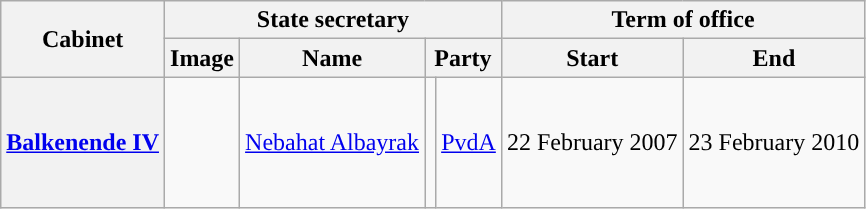<table class="wikitable plainrowheaders">
<tr>
<th rowspan="2">Cabinet</th>
<th colspan="4">State secretary</th>
<th colspan="2">Term of office</th>
</tr>
<tr>
<th>Image</th>
<th>Name</th>
<th colspan="2">Party</th>
<th>Start</th>
<th>End</th>
</tr>
<tr>
<th scope="row"><a href='#'>Balkenende IV</a></th>
<td height="80px"></td>
<td><a href='#'>Nebahat Albayrak</a></td>
<td style="background:"></td>
<td style="text-align:center"><a href='#'>PvdA</a></td>
<td style="text-align:center">22 February 2007</td>
<td style="text-align:center">23 February 2010</td>
</tr>
</table>
